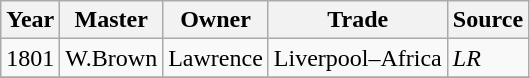<table class=" wikitable">
<tr>
<th>Year</th>
<th>Master</th>
<th>Owner</th>
<th>Trade</th>
<th>Source</th>
</tr>
<tr>
<td>1801</td>
<td>W.Brown</td>
<td>Lawrence</td>
<td>Liverpool–Africa</td>
<td><em>LR</em></td>
</tr>
<tr>
</tr>
</table>
